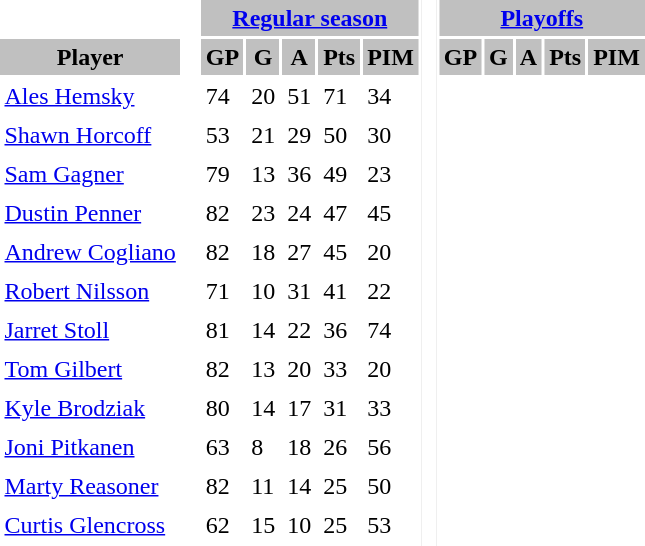<table BORDER="0" CELLPADDING="3" CELLSPACING="2" ID="Table1">
<tr ALIGN="center" bgcolor="#c0c0c0">
<th ALIGN="center" colspan="1" bgcolor="#ffffff"> </th>
<th ALIGN="center" rowspan="99" bgcolor="#ffffff"> </th>
<th ALIGN="center" colspan="5"><a href='#'>Regular season</a></th>
<th ALIGN="center" rowspan="99" bgcolor="#ffffff"> </th>
<th ALIGN="center" colspan="5"><a href='#'>Playoffs</a></th>
</tr>
<tr ALIGN="center" bgcolor="#c0c0c0">
<th ALIGN="center">Player</th>
<th ALIGN="center">GP</th>
<th ALIGN="center">G</th>
<th ALIGN="center">A</th>
<th ALIGN="center">Pts</th>
<th ALIGN="center">PIM</th>
<th ALIGN="center">GP</th>
<th ALIGN="center">G</th>
<th ALIGN="center">A</th>
<th ALIGN="center">Pts</th>
<th ALIGN="center">PIM</th>
</tr>
<tr>
<td><a href='#'>Ales Hemsky</a></td>
<td>74</td>
<td>20</td>
<td>51</td>
<td>71</td>
<td>34</td>
</tr>
<tr>
<td><a href='#'>Shawn Horcoff</a></td>
<td>53</td>
<td>21</td>
<td>29</td>
<td>50</td>
<td>30</td>
</tr>
<tr>
<td><a href='#'>Sam Gagner</a></td>
<td>79</td>
<td>13</td>
<td>36</td>
<td>49</td>
<td>23</td>
</tr>
<tr>
<td><a href='#'>Dustin Penner</a></td>
<td>82</td>
<td>23</td>
<td>24</td>
<td>47</td>
<td>45</td>
</tr>
<tr>
<td><a href='#'>Andrew Cogliano</a></td>
<td>82</td>
<td>18</td>
<td>27</td>
<td>45</td>
<td>20</td>
</tr>
<tr>
<td><a href='#'>Robert Nilsson</a></td>
<td>71</td>
<td>10</td>
<td>31</td>
<td>41</td>
<td>22</td>
</tr>
<tr>
<td><a href='#'>Jarret Stoll</a></td>
<td>81</td>
<td>14</td>
<td>22</td>
<td>36</td>
<td>74</td>
</tr>
<tr>
<td><a href='#'>Tom Gilbert</a></td>
<td>82</td>
<td>13</td>
<td>20</td>
<td>33</td>
<td>20</td>
</tr>
<tr>
<td><a href='#'>Kyle Brodziak</a></td>
<td>80</td>
<td>14</td>
<td>17</td>
<td>31</td>
<td>33</td>
</tr>
<tr>
<td><a href='#'>Joni Pitkanen</a></td>
<td>63</td>
<td>8</td>
<td>18</td>
<td>26</td>
<td>56</td>
</tr>
<tr>
<td><a href='#'>Marty Reasoner</a></td>
<td>82</td>
<td>11</td>
<td>14</td>
<td>25</td>
<td>50</td>
</tr>
<tr>
<td><a href='#'>Curtis Glencross</a></td>
<td>62</td>
<td>15</td>
<td>10</td>
<td>25</td>
<td>53</td>
</tr>
<tr>
</tr>
</table>
